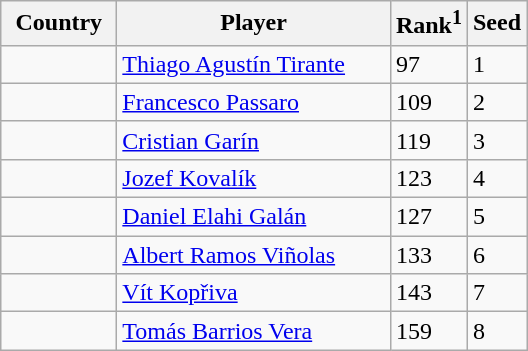<table class="sortable wikitable">
<tr>
<th width="70">Country</th>
<th width="175">Player</th>
<th>Rank<sup>1</sup></th>
<th>Seed</th>
</tr>
<tr>
<td></td>
<td><a href='#'>Thiago Agustín Tirante</a></td>
<td>97</td>
<td>1</td>
</tr>
<tr>
<td></td>
<td><a href='#'>Francesco Passaro</a></td>
<td>109</td>
<td>2</td>
</tr>
<tr>
<td></td>
<td><a href='#'>Cristian Garín</a></td>
<td>119</td>
<td>3</td>
</tr>
<tr>
<td></td>
<td><a href='#'>Jozef Kovalík</a></td>
<td>123</td>
<td>4</td>
</tr>
<tr>
<td></td>
<td><a href='#'>Daniel Elahi Galán</a></td>
<td>127</td>
<td>5</td>
</tr>
<tr>
<td></td>
<td><a href='#'>Albert Ramos Viñolas</a></td>
<td>133</td>
<td>6</td>
</tr>
<tr>
<td></td>
<td><a href='#'>Vít Kopřiva</a></td>
<td>143</td>
<td>7</td>
</tr>
<tr>
<td></td>
<td><a href='#'>Tomás Barrios Vera</a></td>
<td>159</td>
<td>8</td>
</tr>
</table>
